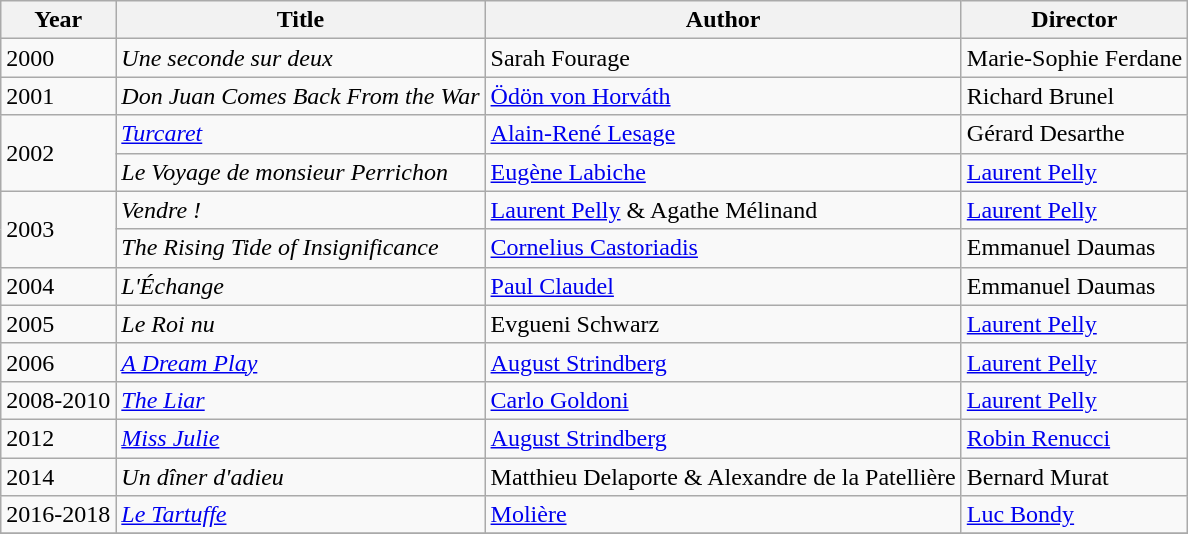<table class="wikitable">
<tr>
<th>Year</th>
<th>Title</th>
<th>Author</th>
<th>Director</th>
</tr>
<tr>
<td>2000</td>
<td><em>Une seconde sur deux</em></td>
<td>Sarah Fourage</td>
<td>Marie-Sophie Ferdane</td>
</tr>
<tr>
<td>2001</td>
<td><em>Don Juan Comes Back From the War</em></td>
<td><a href='#'>Ödön von Horváth</a></td>
<td>Richard Brunel</td>
</tr>
<tr>
<td rowspan=2>2002</td>
<td><em><a href='#'>Turcaret</a></em></td>
<td><a href='#'>Alain-René Lesage</a></td>
<td>Gérard Desarthe</td>
</tr>
<tr>
<td><em>Le Voyage de monsieur Perrichon</em></td>
<td><a href='#'>Eugène Labiche</a></td>
<td><a href='#'>Laurent Pelly</a></td>
</tr>
<tr>
<td rowspan=2>2003</td>
<td><em>Vendre !</em></td>
<td><a href='#'>Laurent Pelly</a> & Agathe Mélinand</td>
<td><a href='#'>Laurent Pelly</a></td>
</tr>
<tr>
<td><em>The Rising Tide of Insignificance</em></td>
<td><a href='#'>Cornelius Castoriadis</a></td>
<td>Emmanuel Daumas</td>
</tr>
<tr>
<td>2004</td>
<td><em>L'Échange</em></td>
<td><a href='#'>Paul Claudel</a></td>
<td>Emmanuel Daumas</td>
</tr>
<tr>
<td>2005</td>
<td><em>Le Roi nu</em></td>
<td>Evgueni Schwarz</td>
<td><a href='#'>Laurent Pelly</a></td>
</tr>
<tr>
<td>2006</td>
<td><em><a href='#'>A Dream Play</a></em></td>
<td><a href='#'>August Strindberg</a></td>
<td><a href='#'>Laurent Pelly</a></td>
</tr>
<tr>
<td>2008-2010</td>
<td><em><a href='#'>The Liar</a></em></td>
<td><a href='#'>Carlo Goldoni</a></td>
<td><a href='#'>Laurent Pelly</a></td>
</tr>
<tr>
<td>2012</td>
<td><em><a href='#'>Miss Julie</a></em></td>
<td><a href='#'>August Strindberg</a></td>
<td><a href='#'>Robin Renucci</a></td>
</tr>
<tr>
<td>2014</td>
<td><em>Un dîner d'adieu</em></td>
<td>Matthieu Delaporte & Alexandre de la Patellière</td>
<td>Bernard Murat</td>
</tr>
<tr>
<td>2016-2018</td>
<td><em><a href='#'>Le Tartuffe</a></em></td>
<td><a href='#'>Molière</a></td>
<td><a href='#'>Luc Bondy</a></td>
</tr>
<tr>
</tr>
</table>
